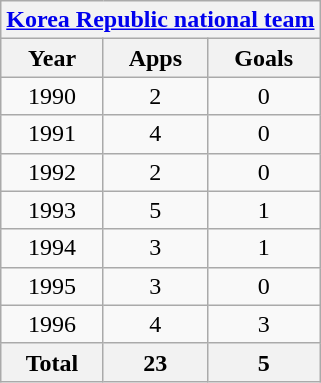<table class="wikitable" style="text-align:center">
<tr>
<th colspan=3><a href='#'>Korea Republic national team</a></th>
</tr>
<tr>
<th>Year</th>
<th>Apps</th>
<th>Goals</th>
</tr>
<tr>
<td>1990</td>
<td>2</td>
<td>0</td>
</tr>
<tr>
<td>1991</td>
<td>4</td>
<td>0</td>
</tr>
<tr>
<td>1992</td>
<td>2</td>
<td>0</td>
</tr>
<tr>
<td>1993</td>
<td>5</td>
<td>1</td>
</tr>
<tr>
<td>1994</td>
<td>3</td>
<td>1</td>
</tr>
<tr>
<td>1995</td>
<td>3</td>
<td>0</td>
</tr>
<tr>
<td>1996</td>
<td>4</td>
<td>3</td>
</tr>
<tr>
<th>Total</th>
<th>23</th>
<th>5</th>
</tr>
</table>
